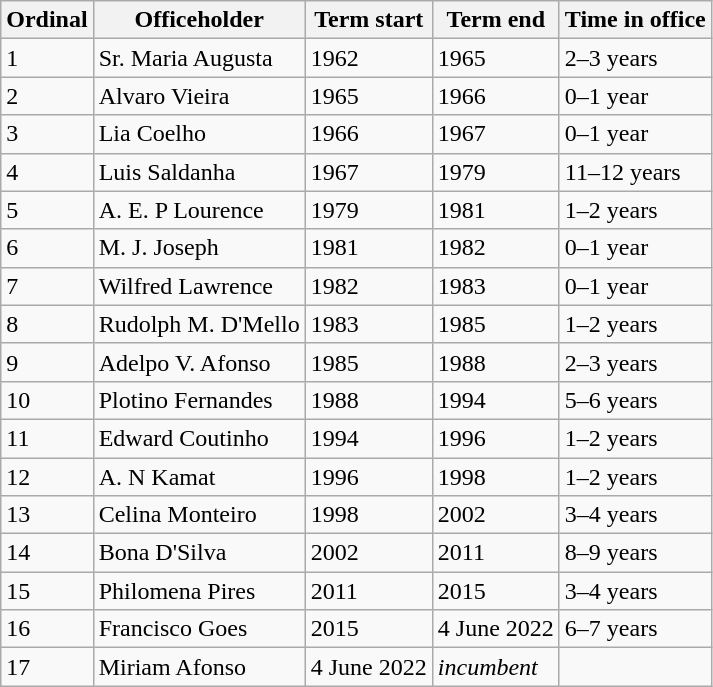<table class="wikitable sortable">
<tr>
<th>Ordinal</th>
<th>Officeholder</th>
<th>Term start</th>
<th>Term end</th>
<th>Time in office</th>
</tr>
<tr>
<td>1</td>
<td>Sr. Maria Augusta</td>
<td>1962</td>
<td>1965</td>
<td>2–3 years</td>
</tr>
<tr>
<td>2</td>
<td>Alvaro Vieira</td>
<td>1965</td>
<td>1966</td>
<td>0–1 year</td>
</tr>
<tr>
<td>3</td>
<td>Lia Coelho</td>
<td>1966</td>
<td>1967</td>
<td>0–1 year</td>
</tr>
<tr>
<td>4</td>
<td>Luis Saldanha</td>
<td>1967</td>
<td>1979</td>
<td>11–12 years</td>
</tr>
<tr>
<td>5</td>
<td>A. E. P Lourence</td>
<td>1979</td>
<td>1981</td>
<td>1–2 years</td>
</tr>
<tr>
<td>6</td>
<td>M. J. Joseph</td>
<td>1981</td>
<td>1982</td>
<td>0–1 year</td>
</tr>
<tr>
<td>7</td>
<td>Wilfred Lawrence</td>
<td>1982</td>
<td>1983</td>
<td>0–1 year</td>
</tr>
<tr>
<td>8</td>
<td>Rudolph M. D'Mello</td>
<td>1983</td>
<td>1985</td>
<td>1–2 years</td>
</tr>
<tr>
<td>9</td>
<td>Adelpo V. Afonso</td>
<td>1985</td>
<td>1988</td>
<td>2–3 years</td>
</tr>
<tr>
<td>10</td>
<td>Plotino Fernandes</td>
<td>1988</td>
<td>1994</td>
<td>5–6 years</td>
</tr>
<tr>
<td>11</td>
<td>Edward Coutinho</td>
<td>1994</td>
<td>1996</td>
<td>1–2 years</td>
</tr>
<tr>
<td>12</td>
<td>A. N Kamat</td>
<td>1996</td>
<td>1998</td>
<td>1–2 years</td>
</tr>
<tr>
<td>13</td>
<td>Celina Monteiro</td>
<td>1998</td>
<td>2002</td>
<td>3–4 years</td>
</tr>
<tr>
<td>14</td>
<td>Bona D'Silva</td>
<td>2002</td>
<td>2011</td>
<td>8–9 years</td>
</tr>
<tr>
<td>15</td>
<td>Philomena Pires</td>
<td>2011</td>
<td>2015</td>
<td>3–4 years</td>
</tr>
<tr>
<td>16</td>
<td>Francisco Goes</td>
<td>2015</td>
<td>4 June 2022</td>
<td>6–7 years</td>
</tr>
<tr>
<td>17</td>
<td>Miriam Afonso</td>
<td>4 June 2022</td>
<td><em>incumbent</em></td>
<td></td>
</tr>
</table>
